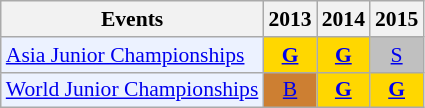<table class="wikitable" style="font-size: 90%; text-align:center">
<tr>
<th>Events</th>
<th>2013</th>
<th>2014</th>
<th>2015</th>
</tr>
<tr>
<td bgcolor="#ECF2FF"; align="left"><a href='#'>Asia Junior Championships</a></td>
<td bgcolor=gold><a href='#'><strong>G</strong></a></td>
<td bgcolor=gold><a href='#'><strong>G</strong></a></td>
<td bgcolor=silver><a href='#'>S</a></td>
</tr>
<tr>
<td bgcolor="#ECF2FF"; align="left"><a href='#'>World Junior Championships</a></td>
<td bgcolor=CD7F32><a href='#'>B</a></td>
<td bgcolor=gold><a href='#'><strong>G</strong></a></td>
<td bgcolor=gold><a href='#'><strong>G</strong></a></td>
</tr>
</table>
